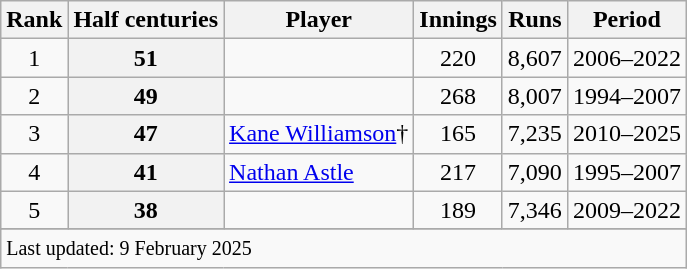<table class="wikitable plainrowheaders sortable">
<tr>
<th scope=col>Rank</th>
<th scope=col>Half centuries</th>
<th scope=col>Player</th>
<th scope=col>Innings</th>
<th scope=col>Runs</th>
<th scope=col>Period</th>
</tr>
<tr>
<td align=center>1</td>
<th scope=row style="text-align:center;">51</th>
<td></td>
<td align=center>220</td>
<td align=center>8,607</td>
<td>2006–2022</td>
</tr>
<tr>
<td align=center>2</td>
<th scope=row style="text-align:center;">49</th>
<td></td>
<td align=center>268</td>
<td align=center>8,007</td>
<td>1994–2007</td>
</tr>
<tr>
<td align=center>3</td>
<th scope="row" style="text-align:center;">47</th>
<td><a href='#'>Kane Williamson</a>†</td>
<td align=center>165</td>
<td align=center>7,235</td>
<td>2010–2025</td>
</tr>
<tr>
<td align=center>4</td>
<th scope="row" style="text-align:center;">41</th>
<td><a href='#'>Nathan Astle</a></td>
<td align="center">217</td>
<td align="center">7,090</td>
<td>1995–2007</td>
</tr>
<tr>
<td align=center>5</td>
<th scope=row style=text-align:center;>38</th>
<td></td>
<td align=center>189</td>
<td align=center>7,346</td>
<td>2009–2022</td>
</tr>
<tr>
</tr>
<tr class=sortbottom>
<td colspan=6><small>Last updated: 9 February 2025</small></td>
</tr>
</table>
